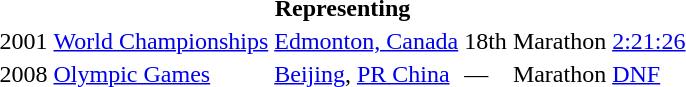<table>
<tr>
<th colspan="6">Representing </th>
</tr>
<tr>
<td>2001</td>
<td><a href='#'>World Championships</a></td>
<td><a href='#'>Edmonton, Canada</a></td>
<td>18th</td>
<td>Marathon</td>
<td><a href='#'>2:21:26</a></td>
</tr>
<tr>
<td>2008</td>
<td><a href='#'>Olympic Games</a></td>
<td><a href='#'>Beijing</a>, <a href='#'>PR China</a></td>
<td>—</td>
<td>Marathon</td>
<td><a href='#'>DNF</a></td>
</tr>
</table>
